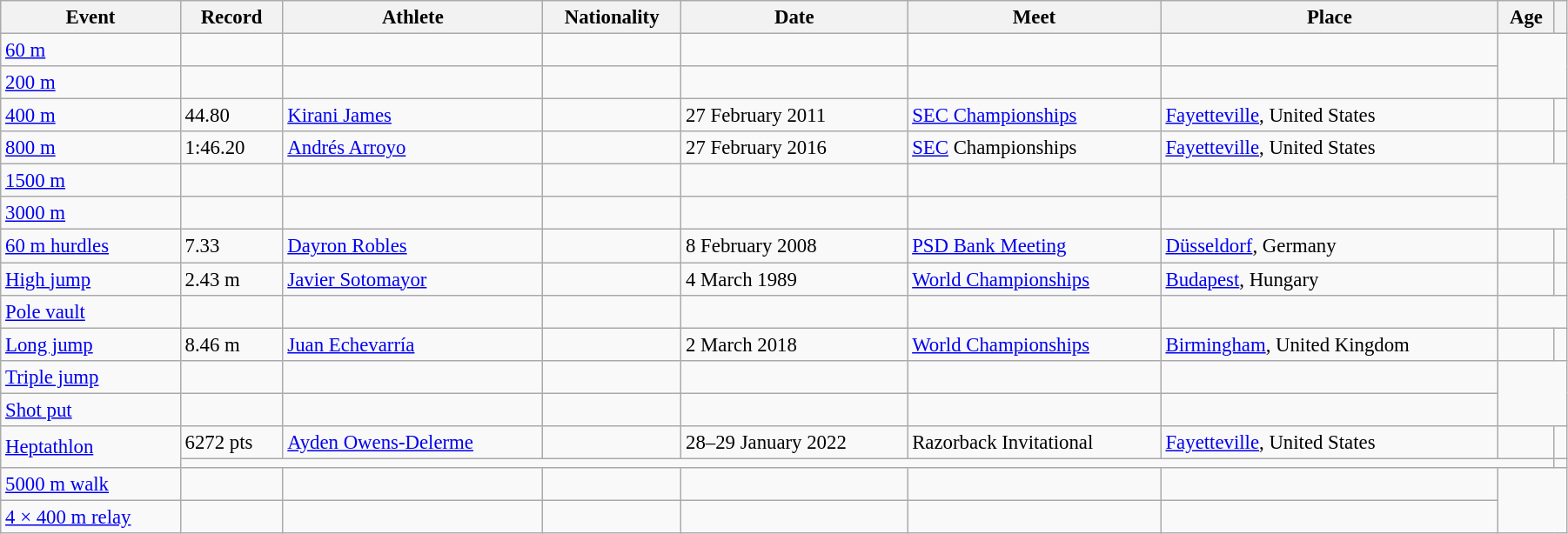<table class="wikitable" style="font-size:95%; width: 95%;">
<tr>
<th>Event</th>
<th>Record</th>
<th>Athlete</th>
<th>Nationality</th>
<th>Date</th>
<th>Meet</th>
<th>Place</th>
<th>Age</th>
<th></th>
</tr>
<tr>
<td><a href='#'>60 m</a></td>
<td></td>
<td></td>
<td></td>
<td></td>
<td></td>
<td></td>
</tr>
<tr>
<td><a href='#'>200 m</a></td>
<td></td>
<td></td>
<td></td>
<td></td>
<td></td>
<td></td>
</tr>
<tr>
<td><a href='#'>400 m</a></td>
<td>44.80</td>
<td><a href='#'>Kirani James</a></td>
<td></td>
<td>27 February 2011</td>
<td><a href='#'>SEC Championships</a></td>
<td><a href='#'>Fayetteville</a>, United States</td>
<td></td>
<td></td>
</tr>
<tr>
<td><a href='#'>800 m</a></td>
<td>1:46.20</td>
<td><a href='#'>Andrés Arroyo</a></td>
<td></td>
<td>27 February 2016</td>
<td><a href='#'>SEC</a> Championships</td>
<td><a href='#'>Fayetteville</a>, United States</td>
<td></td>
<td></td>
</tr>
<tr>
<td><a href='#'>1500 m</a></td>
<td></td>
<td></td>
<td></td>
<td></td>
<td></td>
<td></td>
</tr>
<tr>
<td><a href='#'>3000 m</a></td>
<td></td>
<td></td>
<td></td>
<td></td>
<td></td>
<td></td>
</tr>
<tr>
<td><a href='#'>60 m hurdles</a></td>
<td>7.33</td>
<td><a href='#'>Dayron Robles</a></td>
<td></td>
<td>8 February 2008</td>
<td><a href='#'>PSD Bank Meeting</a></td>
<td><a href='#'>Düsseldorf</a>, Germany</td>
<td></td>
<td></td>
</tr>
<tr>
<td><a href='#'>High jump</a></td>
<td>2.43 m</td>
<td><a href='#'>Javier Sotomayor</a></td>
<td></td>
<td>4 March 1989</td>
<td><a href='#'>World Championships</a></td>
<td><a href='#'>Budapest</a>, Hungary</td>
<td></td>
<td></td>
</tr>
<tr>
<td><a href='#'>Pole vault</a></td>
<td></td>
<td></td>
<td></td>
<td></td>
<td></td>
<td></td>
</tr>
<tr>
<td><a href='#'>Long jump</a></td>
<td>8.46 m</td>
<td><a href='#'>Juan Echevarría</a></td>
<td></td>
<td>2 March 2018</td>
<td><a href='#'>World Championships</a></td>
<td><a href='#'>Birmingham</a>, United Kingdom</td>
<td></td>
<td></td>
</tr>
<tr>
<td><a href='#'>Triple jump</a></td>
<td></td>
<td></td>
<td></td>
<td></td>
<td></td>
<td></td>
</tr>
<tr>
<td><a href='#'>Shot put</a></td>
<td></td>
<td></td>
<td></td>
<td></td>
<td></td>
<td></td>
</tr>
<tr>
<td rowspan=2><a href='#'>Heptathlon</a></td>
<td>6272 pts</td>
<td><a href='#'>Ayden Owens-Delerme</a></td>
<td></td>
<td>28–29 January 2022</td>
<td>Razorback Invitational</td>
<td><a href='#'>Fayetteville</a>, United States</td>
<td></td>
<td></td>
</tr>
<tr>
<td colspan=7></td>
<td></td>
</tr>
<tr>
<td><a href='#'>5000 m walk</a></td>
<td></td>
<td></td>
<td></td>
<td></td>
<td></td>
<td></td>
</tr>
<tr>
<td><a href='#'>4 × 400 m relay</a></td>
<td></td>
<td></td>
<td></td>
<td></td>
<td></td>
<td></td>
</tr>
</table>
